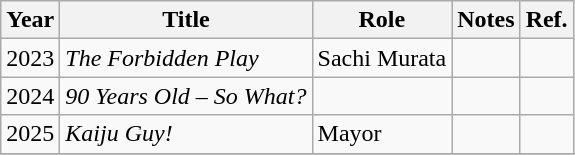<table class="wikitable">
<tr>
<th>Year</th>
<th>Title</th>
<th>Role</th>
<th>Notes</th>
<th>Ref.</th>
</tr>
<tr>
<td>2023</td>
<td><em>The Forbidden Play</em></td>
<td>Sachi Murata</td>
<td></td>
<td></td>
</tr>
<tr>
<td>2024</td>
<td><em>90 Years Old – So What?</em></td>
<td></td>
<td></td>
<td></td>
</tr>
<tr>
<td>2025</td>
<td><em>Kaiju Guy!</em></td>
<td>Mayor</td>
<td></td>
<td></td>
</tr>
<tr>
</tr>
</table>
